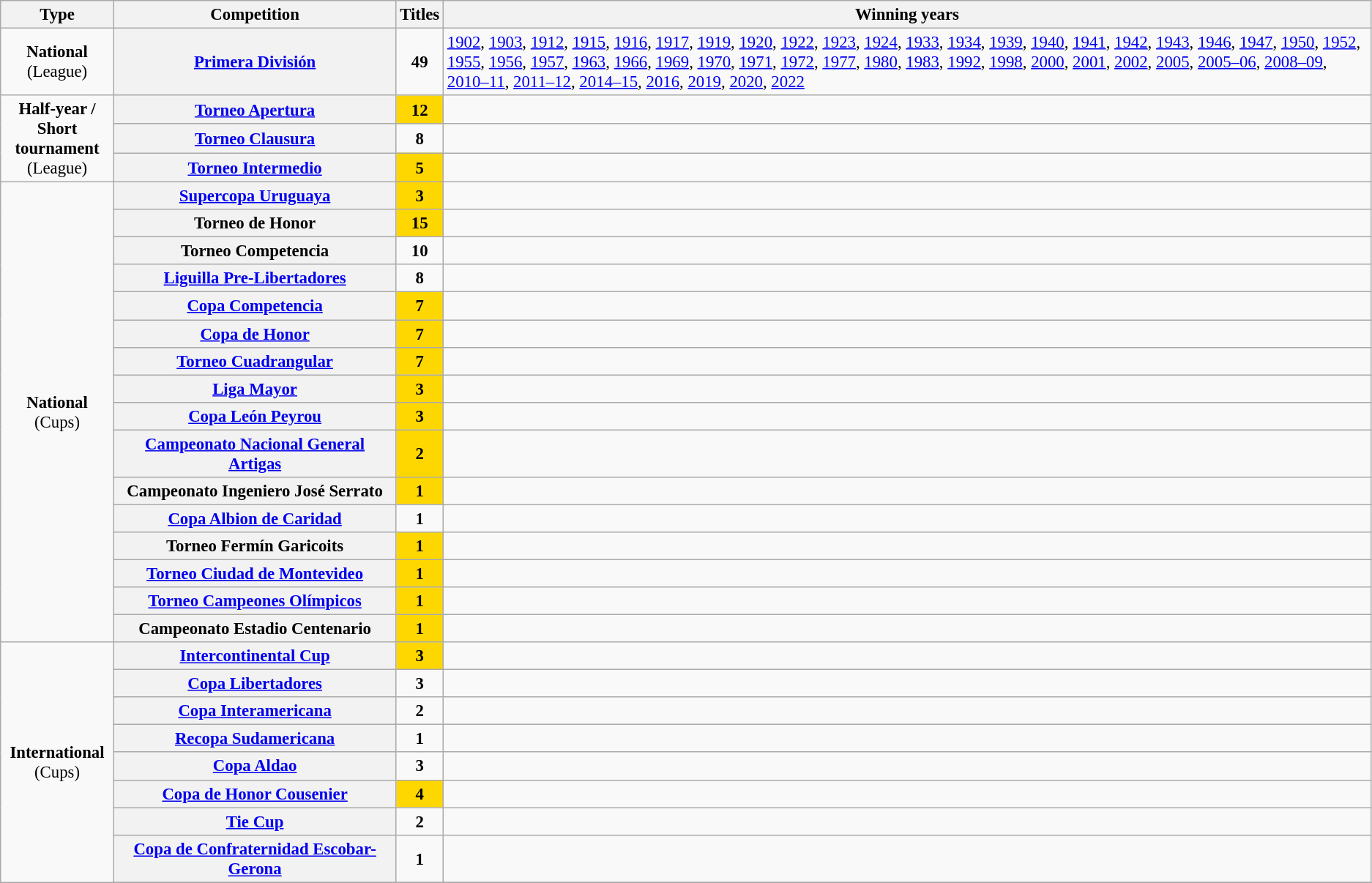<table class="wikitable sortable plainrowheaders" style="font-size:95%; text-align:center;">
<tr>
<th>Type</th>
<th width=250px>Competition</th>
<th>Titles</th>
<th>Winning years</th>
</tr>
<tr>
<td rowspan=1><strong>National</strong><br>(League)</td>
<th scope=col><a href='#'>Primera División</a></th>
<td><strong>49</strong></td>
<td align="left"><a href='#'>1902</a>, <a href='#'>1903</a>, <a href='#'>1912</a>, <a href='#'>1915</a>, <a href='#'>1916</a>, <a href='#'>1917</a>, <a href='#'>1919</a>, <a href='#'>1920</a>, <a href='#'>1922</a>, <a href='#'>1923</a>, <a href='#'>1924</a>, <a href='#'>1933</a>, <a href='#'>1934</a>, <a href='#'>1939</a>, <a href='#'>1940</a>, <a href='#'>1941</a>, <a href='#'>1942</a>, <a href='#'>1943</a>, <a href='#'>1946</a>, <a href='#'>1947</a>, <a href='#'>1950</a>, <a href='#'>1952</a>, <a href='#'>1955</a>, <a href='#'>1956</a>, <a href='#'>1957</a>, <a href='#'>1963</a>, <a href='#'>1966</a>, <a href='#'>1969</a>, <a href='#'>1970</a>, <a href='#'>1971</a>, <a href='#'>1972</a>, <a href='#'>1977</a>, <a href='#'>1980</a>, <a href='#'>1983</a>, <a href='#'>1992</a>, <a href='#'>1998</a>, <a href='#'>2000</a>, <a href='#'>2001</a>, <a href='#'>2002</a>, <a href='#'>2005</a>, <a href='#'>2005–06</a>, <a href='#'>2008–09</a>, <a href='#'>2010–11</a>, <a href='#'>2011–12</a>, <a href='#'>2014–15</a>, <a href='#'>2016</a>, <a href='#'>2019</a>, <a href='#'>2020</a>, <a href='#'>2022</a></td>
</tr>
<tr>
<td rowspan=3><strong>Half-year / Short<br>tournament</strong><br>(League)</td>
<th scope=col><a href='#'>Torneo Apertura</a></th>
<td bgcolor="gold"><strong>12</strong></td>
<td></td>
</tr>
<tr>
<th scope=col><a href='#'>Torneo Clausura</a></th>
<td><strong>8</strong></td>
<td></td>
</tr>
<tr>
<th scope=col><a href='#'>Torneo Intermedio</a></th>
<td bgcolor="gold"><strong>5</strong></td>
<td></td>
</tr>
<tr>
<td rowspan="16"><strong>National</strong><br>(Cups)</td>
<th scope=col><a href='#'>Supercopa Uruguaya</a></th>
<td bgcolor="gold"><strong>3</strong></td>
<td></td>
</tr>
<tr>
<th scope=col>Torneo de Honor</th>
<td bgcolor="gold"><strong>15</strong></td>
<td></td>
</tr>
<tr>
<th scope=col>Torneo Competencia</th>
<td><strong>10</strong></td>
<td></td>
</tr>
<tr>
<th scope=col><a href='#'>Liguilla Pre-Libertadores</a></th>
<td><strong>8</strong></td>
<td></td>
</tr>
<tr>
<th scope=col><a href='#'>Copa Competencia</a></th>
<td bgcolor="gold"><strong>7</strong></td>
<td></td>
</tr>
<tr>
<th scope=col><a href='#'>Copa de Honor</a></th>
<td bgcolor="gold"><strong>7</strong></td>
<td></td>
</tr>
<tr>
<th scope=col><a href='#'>Torneo Cuadrangular</a></th>
<td bgcolor="gold"><strong>7</strong></td>
<td></td>
</tr>
<tr>
<th scope=col><a href='#'>Liga Mayor</a></th>
<td bgcolor="gold"><strong>3</strong></td>
<td></td>
</tr>
<tr>
<th scope=col><a href='#'>Copa León Peyrou</a></th>
<td bgcolor="gold"><strong>3</strong></td>
<td></td>
</tr>
<tr>
<th scope=col><a href='#'>Campeonato Nacional General Artigas</a></th>
<td bgcolor="gold"><strong>2</strong></td>
<td></td>
</tr>
<tr>
<th scope=col>Campeonato Ingeniero José Serrato</th>
<td bgcolor="gold"><strong>1</strong></td>
<td></td>
</tr>
<tr>
<th scope=col><a href='#'>Copa Albion de Caridad</a></th>
<td><strong>1</strong></td>
<td></td>
</tr>
<tr>
<th scope=col>Torneo Fermín Garicoits</th>
<td bgcolor="gold"><strong>1</strong></td>
<td></td>
</tr>
<tr>
<th scope=col><a href='#'>Torneo Ciudad de Montevideo</a></th>
<td bgcolor="gold"><strong>1</strong></td>
<td></td>
</tr>
<tr>
<th scope=col><a href='#'>Torneo Campeones Olímpicos</a></th>
<td bgcolor="gold"><strong>1</strong></td>
<td></td>
</tr>
<tr>
<th scope=col>Campeonato Estadio Centenario</th>
<td bgcolor="gold"><strong>1</strong></td>
<td></td>
</tr>
<tr>
<td rowspan="9"><strong>International</strong><br>(Cups)</td>
<th scope=col><a href='#'>Intercontinental Cup</a></th>
<td bgcolor="gold"><strong>3</strong></td>
<td></td>
</tr>
<tr>
<th scope=col><a href='#'>Copa Libertadores</a></th>
<td><strong>3</strong></td>
<td></td>
</tr>
<tr>
<th scope=col><a href='#'>Copa Interamericana</a></th>
<td><strong>2</strong></td>
<td></td>
</tr>
<tr>
<th scope=col><a href='#'>Recopa Sudamericana</a></th>
<td><strong>1</strong></td>
<td></td>
</tr>
<tr>
<th scope=col><a href='#'>Copa Aldao</a></th>
<td><strong>3</strong></td>
<td></td>
</tr>
<tr>
<th scope=col><a href='#'>Copa de Honor Cousenier</a></th>
<td bgcolor="gold"><strong>4</strong></td>
<td></td>
</tr>
<tr>
<th scope=col><a href='#'>Tie Cup</a></th>
<td><strong>2</strong></td>
<td></td>
</tr>
<tr>
<th scope=col><a href='#'>Copa de Confraternidad Escobar-Gerona</a></th>
<td><strong>1</strong></td>
<td></td>
</tr>
<tr>
</tr>
</table>
